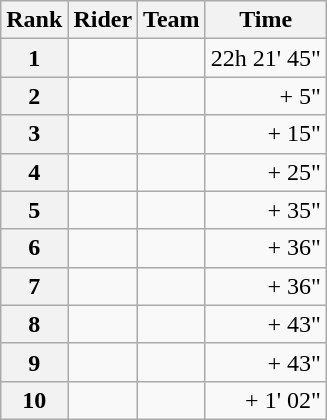<table class="wikitable" margin-bottom:0;">
<tr>
<th scope="col">Rank</th>
<th scope="col">Rider</th>
<th scope="col">Team</th>
<th scope="col">Time</th>
</tr>
<tr>
<th scope="row">1</th>
<td> </td>
<td></td>
<td align="right">22h 21' 45"</td>
</tr>
<tr>
<th scope="row">2</th>
<td></td>
<td></td>
<td align="right">+ 5"</td>
</tr>
<tr>
<th scope="row">3</th>
<td></td>
<td></td>
<td align="right">+ 15"</td>
</tr>
<tr>
<th scope="row">4</th>
<td></td>
<td></td>
<td align="right">+ 25"</td>
</tr>
<tr>
<th scope="row">5</th>
<td></td>
<td></td>
<td align="right">+ 35"</td>
</tr>
<tr>
<th scope="row">6</th>
<td></td>
<td></td>
<td align="right">+ 36"</td>
</tr>
<tr>
<th scope="row">7</th>
<td></td>
<td></td>
<td align="right">+ 36"</td>
</tr>
<tr>
<th scope="row">8</th>
<td></td>
<td></td>
<td align="right">+ 43"</td>
</tr>
<tr>
<th scope="row">9</th>
<td></td>
<td></td>
<td align="right">+ 43"</td>
</tr>
<tr>
<th scope="row">10</th>
<td></td>
<td></td>
<td align="right">+ 1' 02"</td>
</tr>
</table>
